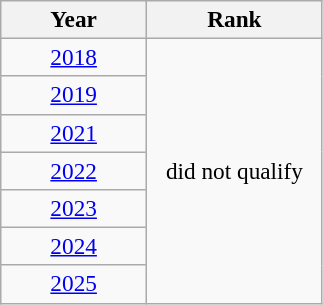<table class="wikitable" style="text-align: center;font-size:97%;">
<tr>
<th width=90>Year</th>
<th width=110>Rank</th>
</tr>
<tr>
<td> <a href='#'>2018</a></td>
<td colspan="7" rowspan=7>did not qualify</td>
</tr>
<tr>
<td> <a href='#'>2019</a></td>
</tr>
<tr>
<td> <a href='#'>2021</a></td>
</tr>
<tr>
<td> <a href='#'>2022</a></td>
</tr>
<tr>
<td> <a href='#'>2023</a></td>
</tr>
<tr>
<td> <a href='#'>2024</a></td>
</tr>
<tr>
<td> <a href='#'>2025</a></td>
</tr>
</table>
